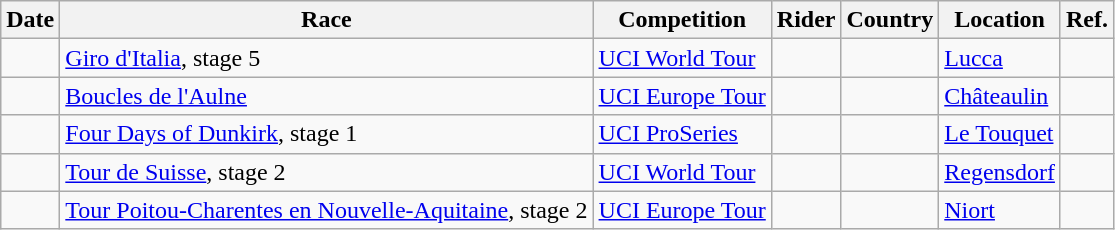<table class="wikitable sortable">
<tr>
<th>Date</th>
<th>Race</th>
<th>Competition</th>
<th>Rider</th>
<th>Country</th>
<th>Location</th>
<th class="unsortable">Ref.</th>
</tr>
<tr>
<td></td>
<td><a href='#'>Giro d'Italia</a>, stage 5</td>
<td><a href='#'>UCI World Tour</a></td>
<td></td>
<td></td>
<td><a href='#'>Lucca</a></td>
<td align="center"></td>
</tr>
<tr>
<td></td>
<td><a href='#'>Boucles de l'Aulne</a></td>
<td><a href='#'>UCI Europe Tour</a></td>
<td></td>
<td></td>
<td><a href='#'>Châteaulin</a></td>
<td align="center"></td>
</tr>
<tr>
<td></td>
<td><a href='#'>Four Days of Dunkirk</a>, stage 1</td>
<td><a href='#'>UCI ProSeries</a></td>
<td></td>
<td></td>
<td><a href='#'>Le Touquet</a></td>
<td align="center"></td>
</tr>
<tr>
<td></td>
<td><a href='#'>Tour de Suisse</a>, stage 2</td>
<td><a href='#'>UCI World Tour</a></td>
<td></td>
<td></td>
<td><a href='#'>Regensdorf</a></td>
<td align="center"></td>
</tr>
<tr>
<td></td>
<td><a href='#'>Tour Poitou-Charentes en Nouvelle-Aquitaine</a>, stage 2</td>
<td><a href='#'>UCI Europe Tour</a></td>
<td></td>
<td></td>
<td><a href='#'>Niort</a></td>
<td align="center"></td>
</tr>
</table>
